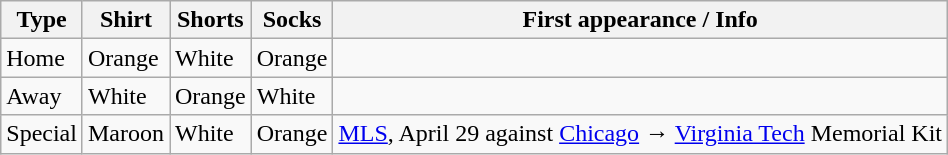<table class="wikitable">
<tr>
<th>Type</th>
<th>Shirt</th>
<th>Shorts</th>
<th>Socks</th>
<th>First appearance / Info</th>
</tr>
<tr>
<td>Home</td>
<td>Orange</td>
<td>White</td>
<td>Orange</td>
<td></td>
</tr>
<tr>
<td>Away</td>
<td>White</td>
<td>Orange</td>
<td>White</td>
<td></td>
</tr>
<tr>
<td>Special</td>
<td>Maroon</td>
<td>White</td>
<td>Orange</td>
<td><a href='#'>MLS</a>, April 29 against <a href='#'>Chicago</a> → <a href='#'>Virginia Tech</a> Memorial Kit</td>
</tr>
</table>
